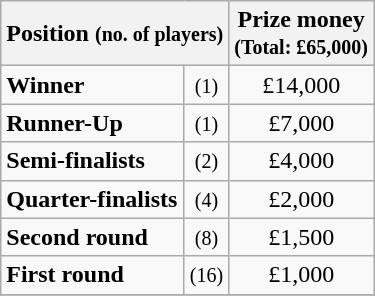<table class="wikitable">
<tr>
<th colspan=2>Position <small>(no. of players)</small></th>
<th>Prize money<br><small>(Total: £65,000)</small></th>
</tr>
<tr>
<td><strong>Winner</strong></td>
<td align=center><small>(1)</small></td>
<td align=center>£14,000</td>
</tr>
<tr>
<td><strong>Runner-Up</strong></td>
<td align=center><small>(1)</small></td>
<td align=center>£7,000</td>
</tr>
<tr>
<td><strong>Semi-finalists</strong></td>
<td align=center><small>(2)</small></td>
<td align=center>£4,000</td>
</tr>
<tr>
<td><strong>Quarter-finalists</strong></td>
<td align=center><small>(4)</small></td>
<td align=center>£2,000</td>
</tr>
<tr>
<td><strong>Second round</strong></td>
<td align=center><small>(8)</small></td>
<td align=center>£1,500</td>
</tr>
<tr>
<td><strong>First round</strong></td>
<td align=center><small>(16)</small></td>
<td align=center>£1,000</td>
</tr>
<tr>
</tr>
</table>
